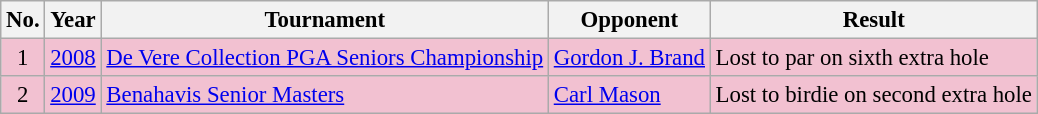<table class="wikitable" style="font-size:95%;">
<tr>
<th>No.</th>
<th>Year</th>
<th>Tournament</th>
<th>Opponent</th>
<th>Result</th>
</tr>
<tr style="background:#F2C1D1;">
<td align=center>1</td>
<td><a href='#'>2008</a></td>
<td><a href='#'>De Vere Collection PGA Seniors Championship</a></td>
<td> <a href='#'>Gordon J. Brand</a></td>
<td>Lost to par on sixth extra hole</td>
</tr>
<tr style="background:#F2C1D1;">
<td align=center>2</td>
<td><a href='#'>2009</a></td>
<td><a href='#'>Benahavis Senior Masters</a></td>
<td> <a href='#'>Carl Mason</a></td>
<td>Lost to birdie on second extra hole</td>
</tr>
</table>
